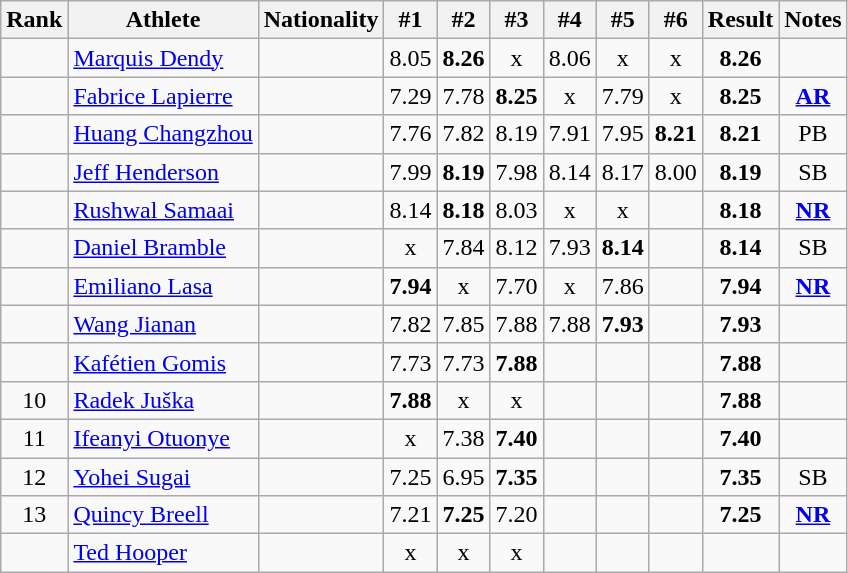<table class="wikitable sortable" style="text-align:center">
<tr>
<th>Rank</th>
<th>Athlete</th>
<th>Nationality</th>
<th>#1</th>
<th>#2</th>
<th>#3</th>
<th>#4</th>
<th>#5</th>
<th>#6</th>
<th>Result</th>
<th>Notes</th>
</tr>
<tr>
<td></td>
<td align=left><a href='#'>Marquis Dendy</a></td>
<td align=left></td>
<td>8.05</td>
<td><strong>8.26</strong></td>
<td>x</td>
<td>8.06</td>
<td>x</td>
<td>x</td>
<td><strong>8.26</strong></td>
<td></td>
</tr>
<tr>
<td></td>
<td align=left><a href='#'>Fabrice Lapierre</a></td>
<td align=left></td>
<td>7.29</td>
<td>7.78</td>
<td><strong>8.25</strong></td>
<td>x</td>
<td>7.79</td>
<td>x</td>
<td><strong>8.25</strong></td>
<td><strong><a href='#'>AR</a></strong></td>
</tr>
<tr>
<td></td>
<td align=left><a href='#'>Huang Changzhou</a></td>
<td align=left></td>
<td>7.76</td>
<td>7.82</td>
<td>8.19</td>
<td>7.91</td>
<td>7.95</td>
<td><strong>8.21</strong></td>
<td><strong>8.21</strong></td>
<td>PB</td>
</tr>
<tr>
<td></td>
<td align=left><a href='#'>Jeff Henderson</a></td>
<td align=left></td>
<td>7.99</td>
<td><strong>8.19</strong></td>
<td>7.98</td>
<td>8.14</td>
<td>8.17</td>
<td>8.00</td>
<td><strong>8.19</strong></td>
<td>SB</td>
</tr>
<tr>
<td></td>
<td align=left><a href='#'>Rushwal Samaai</a></td>
<td align=left></td>
<td>8.14</td>
<td><strong>8.18</strong></td>
<td>8.03</td>
<td>x</td>
<td>x</td>
<td></td>
<td><strong>8.18</strong></td>
<td><strong><a href='#'>NR</a></strong></td>
</tr>
<tr>
<td></td>
<td align=left><a href='#'>Daniel Bramble</a></td>
<td align=left></td>
<td>x</td>
<td>7.84</td>
<td>8.12</td>
<td>7.93</td>
<td><strong>8.14</strong></td>
<td></td>
<td><strong>8.14</strong></td>
<td>SB</td>
</tr>
<tr>
<td></td>
<td align=left><a href='#'>Emiliano Lasa</a></td>
<td align=left></td>
<td><strong>7.94</strong></td>
<td>x</td>
<td>7.70</td>
<td>x</td>
<td>7.86</td>
<td></td>
<td><strong>7.94</strong></td>
<td><strong><a href='#'>NR</a></strong></td>
</tr>
<tr>
<td></td>
<td align=left><a href='#'>Wang Jianan</a></td>
<td align=left></td>
<td>7.82</td>
<td>7.85</td>
<td>7.88</td>
<td>7.88</td>
<td><strong>7.93</strong></td>
<td></td>
<td><strong>7.93</strong></td>
<td></td>
</tr>
<tr>
<td></td>
<td align=left><a href='#'>Kafétien Gomis</a></td>
<td align=left></td>
<td>7.73</td>
<td>7.73</td>
<td><strong>7.88</strong></td>
<td></td>
<td></td>
<td></td>
<td><strong>7.88</strong></td>
<td></td>
</tr>
<tr>
<td>10</td>
<td align=left><a href='#'>Radek Juška</a></td>
<td align=left></td>
<td><strong>7.88</strong></td>
<td>x</td>
<td>x</td>
<td></td>
<td></td>
<td></td>
<td><strong>7.88</strong></td>
<td></td>
</tr>
<tr>
<td>11</td>
<td align=left><a href='#'>Ifeanyi Otuonye</a></td>
<td align=left></td>
<td>x</td>
<td>7.38</td>
<td><strong>7.40</strong></td>
<td></td>
<td></td>
<td></td>
<td><strong>7.40</strong></td>
<td></td>
</tr>
<tr>
<td>12</td>
<td align=left><a href='#'>Yohei Sugai</a></td>
<td align=left></td>
<td>7.25</td>
<td>6.95</td>
<td><strong>7.35</strong></td>
<td></td>
<td></td>
<td></td>
<td><strong>7.35</strong></td>
<td>SB</td>
</tr>
<tr>
<td>13</td>
<td align=left><a href='#'>Quincy Breell</a></td>
<td align=left></td>
<td>7.21</td>
<td><strong>7.25</strong></td>
<td>7.20</td>
<td></td>
<td></td>
<td></td>
<td><strong>7.25</strong></td>
<td><strong><a href='#'>NR</a></strong></td>
</tr>
<tr>
<td></td>
<td align=left><a href='#'>Ted Hooper</a></td>
<td align=left></td>
<td>x</td>
<td>x</td>
<td>x</td>
<td></td>
<td></td>
<td></td>
<td><strong></strong></td>
<td></td>
</tr>
</table>
